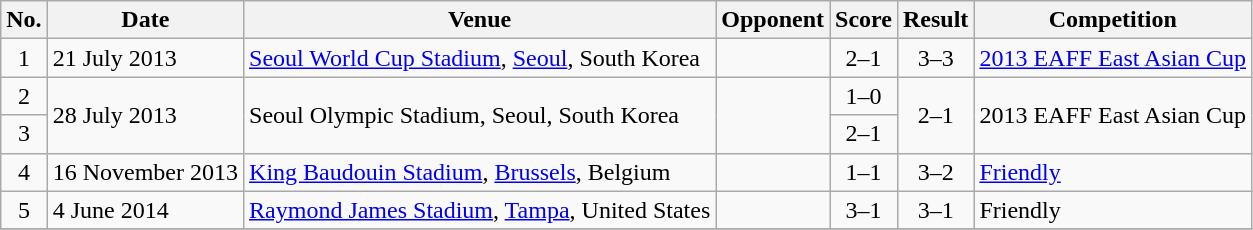<table class="wikitable sortable">
<tr>
<th scope="col">No.</th>
<th scope="col">Date</th>
<th scope="col">Venue</th>
<th scope="col">Opponent</th>
<th scope="col">Score</th>
<th scope="col">Result</th>
<th scope="col">Competition</th>
</tr>
<tr>
<td align="center">1</td>
<td>21 July 2013</td>
<td><a href='#'>Seoul World Cup Stadium</a>, <a href='#'>Seoul</a>, South Korea</td>
<td></td>
<td align="center">2–1</td>
<td align="center">3–3</td>
<td><a href='#'>2013 EAFF East Asian Cup</a></td>
</tr>
<tr>
<td align="center">2</td>
<td rowspan="2">28 July 2013</td>
<td rowspan="2">Seoul Olympic Stadium, Seoul, South Korea</td>
<td rowspan="2"></td>
<td align="center">1–0</td>
<td rowspan="2" style="text-align:center">2–1</td>
<td rowspan="2">2013 EAFF East Asian Cup</td>
</tr>
<tr>
<td align="center">3</td>
<td align="center">2–1</td>
</tr>
<tr>
<td align="center">4</td>
<td>16 November 2013</td>
<td><a href='#'>King Baudouin Stadium</a>, <a href='#'>Brussels</a>, Belgium</td>
<td></td>
<td align="center">1–1</td>
<td align="center">3–2</td>
<td><a href='#'>Friendly</a></td>
</tr>
<tr>
<td align="center">5</td>
<td>4 June 2014</td>
<td><a href='#'>Raymond James Stadium</a>, <a href='#'>Tampa</a>, United States</td>
<td></td>
<td align="center">3–1</td>
<td align="center">3–1</td>
<td>Friendly</td>
</tr>
<tr>
</tr>
</table>
